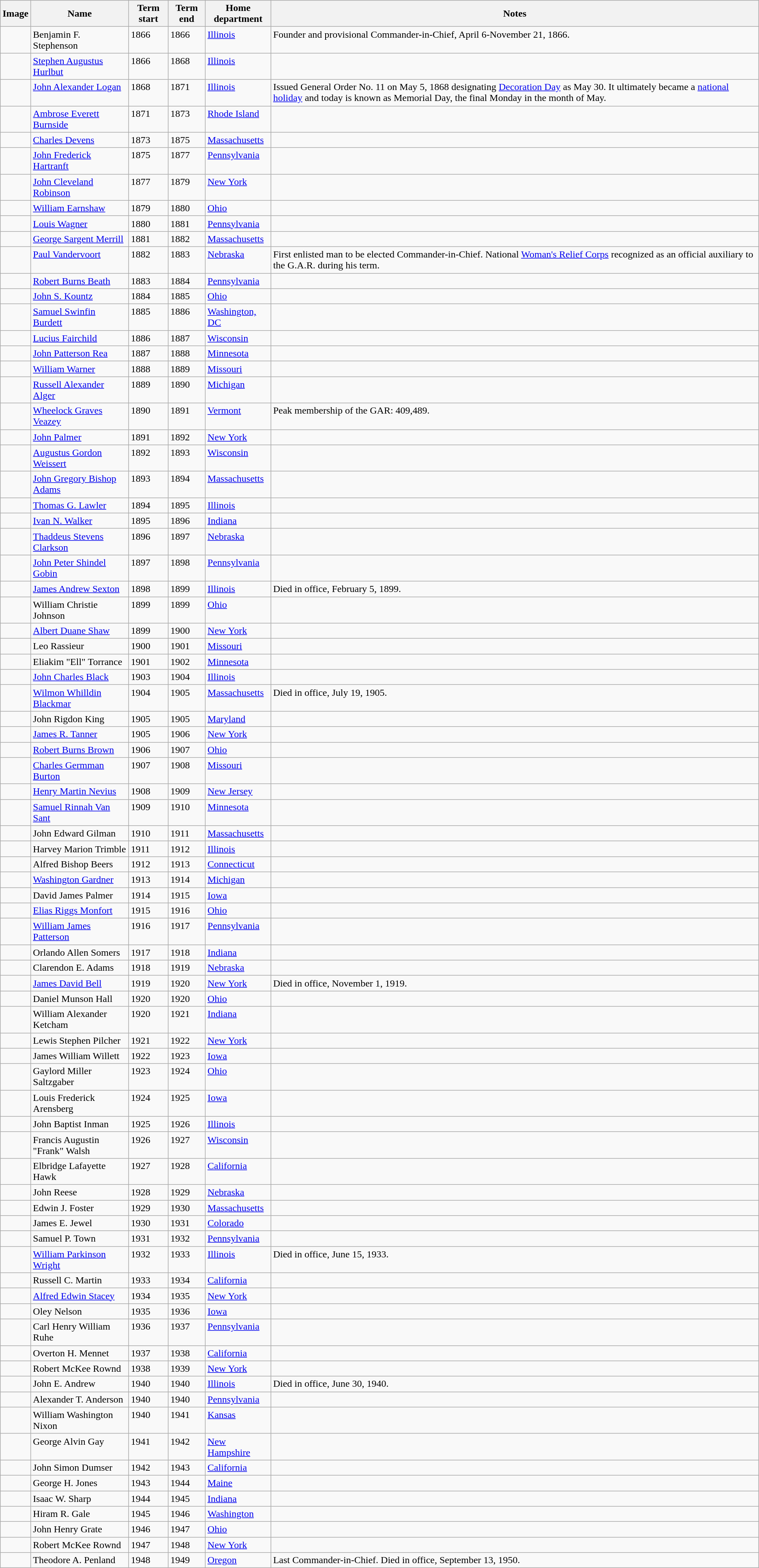<table class="wikitable sortable">
<tr>
<th class="unsortable">Image</th>
<th class="unsortable">Name</th>
<th>Term start</th>
<th>Term end</th>
<th>Home<br>department</th>
<th class="unsortable">Notes</th>
</tr>
<tr align="center" valign="top">
<td align="left"></td>
<td align="left">Benjamin F. Stephenson</td>
<td align="left">1866</td>
<td align="left">1866</td>
<td align="left"><a href='#'>Illinois</a></td>
<td align="left">Founder and provisional Commander-in-Chief, April 6-November 21, 1866.</td>
</tr>
<tr align="center" valign="top">
<td align="left"></td>
<td align="left"><a href='#'>Stephen Augustus Hurlbut</a></td>
<td align="left">1866</td>
<td align="left">1868</td>
<td align="left"><a href='#'>Illinois</a></td>
<td align="left"></td>
</tr>
<tr align="center" valign="top">
<td align="left"></td>
<td align="left"><a href='#'>John Alexander Logan</a></td>
<td align="left">1868</td>
<td align="left">1871</td>
<td align="left"><a href='#'>Illinois</a></td>
<td align="left">Issued General Order No. 11 on May 5, 1868 designating <a href='#'>Decoration Day</a> as May 30.  It ultimately became a <a href='#'>national holiday</a> and today is known as Memorial Day, the final Monday in the month of May.</td>
</tr>
<tr align="center" valign="top">
<td align="left"></td>
<td align="left"><a href='#'>Ambrose Everett Burnside</a></td>
<td align="left">1871</td>
<td align="left">1873</td>
<td align="left"><a href='#'>Rhode Island</a></td>
<td align="left"></td>
</tr>
<tr align="center" valign="top">
<td align="left"></td>
<td align="left"><a href='#'>Charles Devens</a></td>
<td align="left">1873</td>
<td align="left">1875</td>
<td align="left"><a href='#'>Massachusetts</a></td>
<td align="left"></td>
</tr>
<tr align="center" valign="top">
<td align="left"></td>
<td align="left"><a href='#'>John Frederick Hartranft</a></td>
<td align="left">1875</td>
<td align="left">1877</td>
<td align="left"><a href='#'>Pennsylvania</a></td>
<td align="left"></td>
</tr>
<tr align="center" valign="top">
<td align="left"></td>
<td align="left"><a href='#'>John Cleveland Robinson</a></td>
<td align="left">1877</td>
<td align="left">1879</td>
<td align="left"><a href='#'>New York</a></td>
<td align="left"></td>
</tr>
<tr align="center" valign="top">
<td align="left"></td>
<td align="left"><a href='#'>William Earnshaw</a></td>
<td align="left">1879</td>
<td align="left">1880</td>
<td align="left"><a href='#'>Ohio</a></td>
<td align="left"></td>
</tr>
<tr align="center" valign="top">
<td align="left"></td>
<td align="left"><a href='#'>Louis Wagner</a></td>
<td align="left">1880</td>
<td align="left">1881</td>
<td align="left"><a href='#'>Pennsylvania</a></td>
<td align="left"></td>
</tr>
<tr align="center" valign="top">
<td align="left"></td>
<td align="left"><a href='#'>George Sargent Merrill</a></td>
<td align="left">1881</td>
<td align="left">1882</td>
<td align="left"><a href='#'>Massachusetts</a></td>
<td align="left"></td>
</tr>
<tr align="center" valign="top">
<td align="left"></td>
<td align="left"><a href='#'>Paul Vandervoort</a></td>
<td align="left">1882</td>
<td align="left">1883</td>
<td align="left"><a href='#'>Nebraska</a></td>
<td align="left">First enlisted man to be elected Commander-in-Chief. National <a href='#'>Woman's Relief Corps</a> recognized as an official auxiliary to the G.A.R. during his term.</td>
</tr>
<tr align="center" valign="top">
<td align="left"></td>
<td align="left"><a href='#'>Robert Burns Beath</a></td>
<td align="left">1883</td>
<td align="left">1884</td>
<td align="left"><a href='#'>Pennsylvania</a></td>
<td align="left"></td>
</tr>
<tr align="center" valign="top">
<td align="left"></td>
<td align="left"><a href='#'>John S. Kountz</a></td>
<td align="left">1884</td>
<td align="left">1885</td>
<td align="left"><a href='#'>Ohio</a></td>
<td align="left"></td>
</tr>
<tr align="center" valign="top">
<td align="left"></td>
<td align="left"><a href='#'>Samuel Swinfin Burdett</a></td>
<td align="left">1885</td>
<td align="left">1886</td>
<td align="left"><a href='#'>Washington, DC</a></td>
<td align="left"></td>
</tr>
<tr align="center" valign="top">
<td align="left"></td>
<td align="left"><a href='#'>Lucius Fairchild</a></td>
<td align="left">1886</td>
<td align="left">1887</td>
<td align="left"><a href='#'>Wisconsin</a></td>
<td align="left"></td>
</tr>
<tr align="center" valign="top">
<td align="left"></td>
<td align="left"><a href='#'>John Patterson Rea</a></td>
<td align="left">1887</td>
<td align="left">1888</td>
<td align="left"><a href='#'>Minnesota</a></td>
<td align="left"></td>
</tr>
<tr align="center" valign="top">
<td align="left"></td>
<td align="left"><a href='#'>William Warner</a></td>
<td align="left">1888</td>
<td align="left">1889</td>
<td align="left"><a href='#'>Missouri</a></td>
<td align="left"></td>
</tr>
<tr align="center" valign="top">
<td align="left"></td>
<td align="left"><a href='#'>Russell Alexander Alger</a></td>
<td align="left">1889</td>
<td align="left">1890</td>
<td align="left"><a href='#'>Michigan</a></td>
<td align="left"></td>
</tr>
<tr align="center" valign="top">
<td align="left"></td>
<td align="left"><a href='#'>Wheelock Graves Veazey</a></td>
<td align="left">1890</td>
<td align="left">1891</td>
<td align="left"><a href='#'>Vermont</a></td>
<td align="left">Peak membership of the GAR: 409,489.</td>
</tr>
<tr align="center" valign="top">
<td align="left"></td>
<td align="left"><a href='#'>John Palmer</a></td>
<td align="left">1891</td>
<td align="left">1892</td>
<td align="left"><a href='#'>New York</a></td>
<td align="left"></td>
</tr>
<tr align="center" valign="top">
<td align="left"></td>
<td align="left"><a href='#'>Augustus Gordon Weissert</a></td>
<td align="left">1892</td>
<td align="left">1893</td>
<td align="left"><a href='#'>Wisconsin</a></td>
<td align="left"></td>
</tr>
<tr align="center" valign="top">
<td align="left"></td>
<td align="left"><a href='#'>John Gregory Bishop Adams</a></td>
<td align="left">1893</td>
<td align="left">1894</td>
<td align="left"><a href='#'>Massachusetts</a></td>
<td align="left"></td>
</tr>
<tr align="center" valign="top">
<td align="left"></td>
<td align="left"><a href='#'>Thomas G. Lawler</a></td>
<td align="left">1894</td>
<td align="left">1895</td>
<td align="left"><a href='#'>Illinois</a></td>
<td align="left"></td>
</tr>
<tr align="center" valign="top">
<td align="left"></td>
<td align="left"><a href='#'>Ivan N. Walker</a></td>
<td align="left">1895</td>
<td align="left">1896</td>
<td align="left"><a href='#'>Indiana</a></td>
<td align="left"></td>
</tr>
<tr align="center" valign="top">
<td align="left"></td>
<td align="left"><a href='#'>Thaddeus Stevens Clarkson</a></td>
<td align="left">1896</td>
<td align="left">1897</td>
<td align="left"><a href='#'>Nebraska</a></td>
<td align="left"></td>
</tr>
<tr align="center" valign="top">
<td align="left"></td>
<td align="left"><a href='#'>John Peter Shindel Gobin</a></td>
<td align="left">1897</td>
<td align="left">1898</td>
<td align="left"><a href='#'>Pennsylvania</a></td>
<td align="left"></td>
</tr>
<tr align="center" valign="top">
<td align="left"></td>
<td align="left"><a href='#'>James Andrew Sexton</a></td>
<td align="left">1898</td>
<td align="left">1899</td>
<td align="left"><a href='#'>Illinois</a></td>
<td align="left">Died in office, February 5, 1899.</td>
</tr>
<tr align="center" valign="top">
<td align="left"></td>
<td align="left">William Christie Johnson</td>
<td align="left">1899</td>
<td align="left">1899</td>
<td align="left"><a href='#'>Ohio</a></td>
<td align="left"></td>
</tr>
<tr align="center" valign="top">
<td align="left"></td>
<td align="left"><a href='#'>Albert Duane Shaw</a></td>
<td align="left">1899</td>
<td align="left">1900</td>
<td align="left"><a href='#'>New York</a></td>
<td align="left"></td>
</tr>
<tr align="center" valign="top">
<td align="left"></td>
<td align="left">Leo Rassieur</td>
<td align="left">1900</td>
<td align="left">1901</td>
<td align="left"><a href='#'>Missouri</a></td>
<td align="left"></td>
</tr>
<tr align="center" valign="top">
<td align="left"></td>
<td align="left">Eliakim "Ell" Torrance</td>
<td align="left">1901</td>
<td align="left">1902</td>
<td align="left"><a href='#'>Minnesota</a></td>
<td align="left"></td>
</tr>
<tr align="center" valign="top">
<td align="left"></td>
<td align="left"><a href='#'>John Charles Black</a></td>
<td align="left">1903</td>
<td align="left">1904</td>
<td align="left"><a href='#'>Illinois</a></td>
<td align="left"></td>
</tr>
<tr align="center" valign="top">
<td align="left"></td>
<td align="left"><a href='#'>Wilmon Whilldin Blackmar</a></td>
<td align="left">1904</td>
<td align="left">1905</td>
<td align="left"><a href='#'>Massachusetts</a></td>
<td align="left">Died in office, July 19, 1905.</td>
</tr>
<tr align="center" valign="top">
<td align="left"></td>
<td align="left">John Rigdon King</td>
<td align="left">1905</td>
<td align="left">1905</td>
<td align="left"><a href='#'>Maryland</a></td>
<td align="left"></td>
</tr>
<tr align="center" valign="top">
<td align="left"></td>
<td align="left"><a href='#'>James R. Tanner</a></td>
<td align="left">1905</td>
<td align="left">1906</td>
<td align="left"><a href='#'>New York</a></td>
<td align="left"></td>
</tr>
<tr align="center" valign="top">
<td align="left"></td>
<td align="left"><a href='#'>Robert Burns Brown</a></td>
<td align="left">1906</td>
<td align="left">1907</td>
<td align="left"><a href='#'>Ohio</a></td>
<td align="left"></td>
</tr>
<tr align="center" valign="top">
<td align="left"></td>
<td align="left"><a href='#'>Charles Germman Burton</a></td>
<td align="left">1907</td>
<td align="left">1908</td>
<td align="left"><a href='#'>Missouri</a></td>
<td align="left"></td>
</tr>
<tr align="center" valign="top">
<td align="left"></td>
<td align="left"><a href='#'>Henry Martin Nevius</a></td>
<td align="left">1908</td>
<td align="left">1909</td>
<td align="left"><a href='#'>New Jersey</a></td>
<td align="left"></td>
</tr>
<tr align="center" valign="top">
<td align="left"></td>
<td align="left"><a href='#'>Samuel Rinnah Van Sant</a></td>
<td align="left">1909</td>
<td align="left">1910</td>
<td align="left"><a href='#'>Minnesota</a></td>
<td align="left"></td>
</tr>
<tr align="center" valign="top">
<td align="left"></td>
<td align="left">John Edward Gilman</td>
<td align="left">1910</td>
<td align="left">1911</td>
<td align="left"><a href='#'>Massachusetts</a></td>
<td align="left"></td>
</tr>
<tr align="center" valign="top">
<td align="left"></td>
<td align="left">Harvey Marion Trimble</td>
<td align="left">1911</td>
<td align="left">1912</td>
<td align="left"><a href='#'>Illinois</a></td>
<td align="left"></td>
</tr>
<tr align="center" valign="top">
<td align="left"></td>
<td align="left">Alfred Bishop Beers</td>
<td align="left">1912</td>
<td align="left">1913</td>
<td align="left"><a href='#'>Connecticut</a></td>
<td align="left"></td>
</tr>
<tr align="center" valign="top">
<td align="left"></td>
<td align="left"><a href='#'>Washington Gardner</a></td>
<td align="left">1913</td>
<td align="left">1914</td>
<td align="left"><a href='#'>Michigan</a></td>
<td align="left"></td>
</tr>
<tr align="center" valign="top">
<td align="left"></td>
<td align="left">David James Palmer</td>
<td align="left">1914</td>
<td align="left">1915</td>
<td align="left"><a href='#'>Iowa</a></td>
<td align="left"></td>
</tr>
<tr align="center" valign="top">
<td align="left"></td>
<td align="left"><a href='#'>Elias Riggs Monfort</a></td>
<td align="left">1915</td>
<td align="left">1916</td>
<td align="left"><a href='#'>Ohio</a></td>
<td align="left"></td>
</tr>
<tr align="center" valign="top">
<td align="left"></td>
<td align="left"><a href='#'>William James Patterson</a></td>
<td align="left">1916</td>
<td align="left">1917</td>
<td align="left"><a href='#'>Pennsylvania</a></td>
<td align="left"></td>
</tr>
<tr align="center" valign="top">
<td align="left"></td>
<td align="left">Orlando Allen Somers</td>
<td align="left">1917</td>
<td align="left">1918</td>
<td align="left"><a href='#'>Indiana</a></td>
<td align="left"></td>
</tr>
<tr align="center" valign="top">
<td align="left"></td>
<td align="left">Clarendon E. Adams</td>
<td align="left">1918</td>
<td align="left">1919</td>
<td align="left"><a href='#'>Nebraska</a></td>
<td align="left"></td>
</tr>
<tr align="center" valign="top">
<td align="left"></td>
<td align="left"><a href='#'>James David Bell</a></td>
<td align="left">1919</td>
<td align="left">1920</td>
<td align="left"><a href='#'>New York</a></td>
<td align="left">Died in office, November 1, 1919.</td>
</tr>
<tr align="center" valign="top">
<td align="left"></td>
<td align="left">Daniel Munson Hall</td>
<td align="left">1920</td>
<td align="left">1920</td>
<td align="left"><a href='#'>Ohio</a></td>
<td align="left"></td>
</tr>
<tr align="center" valign="top">
<td align="left"></td>
<td align="left">William Alexander Ketcham</td>
<td align="left">1920</td>
<td align="left">1921</td>
<td align="left"><a href='#'>Indiana</a></td>
<td align="left"></td>
</tr>
<tr align="center" valign="top">
<td align="left"></td>
<td align="left">Lewis Stephen Pilcher</td>
<td align="left">1921</td>
<td align="left">1922</td>
<td align="left"><a href='#'>New York</a></td>
<td align="left"></td>
</tr>
<tr align="center" valign="top">
<td align="left"></td>
<td align="left">James William Willett</td>
<td align="left">1922</td>
<td align="left">1923</td>
<td align="left"><a href='#'>Iowa</a></td>
<td align="left"></td>
</tr>
<tr align="center" valign="top">
<td align="left"></td>
<td align="left">Gaylord Miller Saltzgaber</td>
<td align="left">1923</td>
<td align="left">1924</td>
<td align="left"><a href='#'>Ohio</a></td>
<td align="left"></td>
</tr>
<tr align="center" valign="top">
<td align="left"></td>
<td align="left">Louis Frederick Arensberg</td>
<td align="left">1924</td>
<td align="left">1925</td>
<td align="left"><a href='#'>Iowa</a></td>
<td align="left"></td>
</tr>
<tr align="center" valign="top">
<td align="left"></td>
<td align="left">John Baptist Inman</td>
<td align="left">1925</td>
<td align="left">1926</td>
<td align="left"><a href='#'>Illinois</a></td>
<td align="left"></td>
</tr>
<tr align="center" valign="top">
<td align="left"></td>
<td align="left">Francis Augustin "Frank" Walsh</td>
<td align="left">1926</td>
<td align="left">1927</td>
<td align="left"><a href='#'>Wisconsin</a></td>
<td align="left"></td>
</tr>
<tr align="center" valign="top">
<td align="left"></td>
<td align="left">Elbridge Lafayette Hawk</td>
<td align="left">1927</td>
<td align="left">1928</td>
<td align="left"><a href='#'>California</a></td>
<td align="left"></td>
</tr>
<tr align="center" valign="top">
<td align="left"></td>
<td align="left">John Reese</td>
<td align="left">1928</td>
<td align="left">1929</td>
<td align="left"><a href='#'>Nebraska</a></td>
<td align="left"></td>
</tr>
<tr align="center" valign="top">
<td align="left"></td>
<td align="left">Edwin J. Foster</td>
<td align="left">1929</td>
<td align="left">1930</td>
<td align="left"><a href='#'>Massachusetts</a></td>
<td align="left"></td>
</tr>
<tr align="center" valign="top">
<td align="left"></td>
<td align="left">James E. Jewel</td>
<td align="left">1930</td>
<td align="left">1931</td>
<td align="left"><a href='#'>Colorado</a></td>
<td align="left"></td>
</tr>
<tr align="center" valign="top">
<td align="left"></td>
<td align="left">Samuel P. Town</td>
<td align="left">1931</td>
<td align="left">1932</td>
<td align="left"><a href='#'>Pennsylvania</a></td>
<td align="left"></td>
</tr>
<tr align="center" valign="top">
<td align="left"></td>
<td align="left"><a href='#'>William Parkinson Wright</a></td>
<td align="left">1932</td>
<td align="left">1933</td>
<td align="left"><a href='#'>Illinois</a></td>
<td align="left">Died in office, June 15, 1933.</td>
</tr>
<tr align="center" valign="top">
<td align="left"></td>
<td align="left">Russell C. Martin</td>
<td align="left">1933</td>
<td align="left">1934</td>
<td align="left"><a href='#'>California</a></td>
<td align="left"></td>
</tr>
<tr align="center" valign="top">
<td align="left"></td>
<td align="left"><a href='#'>Alfred Edwin Stacey</a></td>
<td align="left">1934</td>
<td align="left">1935</td>
<td align="left"><a href='#'>New York</a></td>
<td align="left"></td>
</tr>
<tr align="center" valign="top">
<td align="left"></td>
<td align="left">Oley Nelson</td>
<td align="left">1935</td>
<td align="left">1936</td>
<td align="left"><a href='#'>Iowa</a></td>
<td align="left"></td>
</tr>
<tr align="center" valign="top">
<td align="left"></td>
<td align="left">Carl Henry William Ruhe</td>
<td align="left">1936</td>
<td align="left">1937</td>
<td align="left"><a href='#'>Pennsylvania</a></td>
<td align="left"></td>
</tr>
<tr align="center" valign="top">
<td align="left"></td>
<td align="left">Overton H. Mennet</td>
<td align="left">1937</td>
<td align="left">1938</td>
<td align="left"><a href='#'>California</a></td>
<td align="left"></td>
</tr>
<tr align="center" valign="top">
<td align="left"></td>
<td align="left">Robert McKee Rownd</td>
<td align="left">1938</td>
<td align="left">1939</td>
<td align="left"><a href='#'>New York</a></td>
<td align="left"></td>
</tr>
<tr align="center" valign="top">
<td align="left"></td>
<td align="left">John E. Andrew</td>
<td align="left">1940</td>
<td align="left">1940</td>
<td align="left"><a href='#'>Illinois</a></td>
<td align="left">Died in office, June 30, 1940.</td>
</tr>
<tr align="center" valign="top">
<td align="left"></td>
<td align="left">Alexander T. Anderson</td>
<td align="left">1940</td>
<td align="left">1940</td>
<td align="left"><a href='#'>Pennsylvania</a></td>
<td align="left"></td>
</tr>
<tr align="center" valign="top">
<td align="left"></td>
<td align="left">William Washington Nixon</td>
<td align="left">1940</td>
<td align="left">1941</td>
<td align="left"><a href='#'>Kansas</a></td>
<td align="left"></td>
</tr>
<tr align="center" valign="top">
<td align="left"></td>
<td align="left">George Alvin Gay</td>
<td align="left">1941</td>
<td align="left">1942</td>
<td align="left"><a href='#'>New Hampshire</a></td>
<td align="left"></td>
</tr>
<tr align="center" valign="top">
<td align="left"></td>
<td align="left">John Simon Dumser</td>
<td align="left">1942</td>
<td align="left">1943</td>
<td align="left"><a href='#'>California</a></td>
<td align="left"></td>
</tr>
<tr align="center" valign="top">
<td align="left"></td>
<td align="left">George H. Jones</td>
<td align="left">1943</td>
<td align="left">1944</td>
<td align="left"><a href='#'>Maine</a></td>
<td align="left"></td>
</tr>
<tr align="center" valign="top">
<td align="left"></td>
<td align="left">Isaac W. Sharp</td>
<td align="left">1944</td>
<td align="left">1945</td>
<td align="left"><a href='#'>Indiana</a></td>
<td align="left"></td>
</tr>
<tr align="center" valign="top">
<td align="left"></td>
<td align="left">Hiram R. Gale</td>
<td align="left">1945</td>
<td align="left">1946</td>
<td align="left"><a href='#'>Washington</a></td>
<td align="left"></td>
</tr>
<tr align="center" valign="top">
<td align="left"></td>
<td align="left">John Henry Grate</td>
<td align="left">1946</td>
<td align="left">1947</td>
<td align="left"><a href='#'>Ohio</a></td>
<td align="left"></td>
</tr>
<tr align="center" valign="top">
<td align="left"></td>
<td align="left">Robert McKee Rownd</td>
<td align="left">1947</td>
<td align="left">1948</td>
<td align="left"><a href='#'>New York</a></td>
<td align="left"></td>
</tr>
<tr align="center" valign="top">
<td align="left"><br></td>
<td align="left">Theodore A. Penland</td>
<td align="left">1948</td>
<td align="left">1949</td>
<td align="left"><a href='#'>Oregon</a></td>
<td align="left">Last Commander-in-Chief.  Died in office, September 13, 1950.</td>
</tr>
</table>
